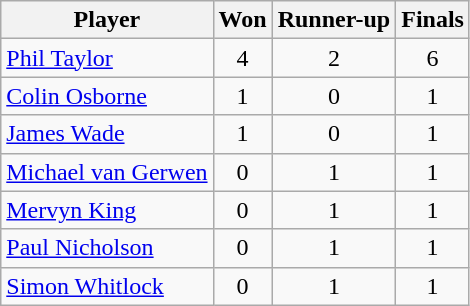<table class="wikitable sortable">
<tr>
<th>Player</th>
<th>Won</th>
<th>Runner-up</th>
<th>Finals</th>
</tr>
<tr>
<td> <a href='#'>Phil Taylor</a></td>
<td align=center>4</td>
<td align=center>2</td>
<td align=center>6</td>
</tr>
<tr>
<td> <a href='#'>Colin Osborne</a></td>
<td align=center>1</td>
<td align=center>0</td>
<td align=center>1</td>
</tr>
<tr>
<td> <a href='#'>James Wade</a></td>
<td align=center>1</td>
<td align=center>0</td>
<td align=center>1</td>
</tr>
<tr>
<td> <a href='#'>Michael van Gerwen</a></td>
<td align=center>0</td>
<td align=center>1</td>
<td align=center>1</td>
</tr>
<tr>
<td> <a href='#'>Mervyn King</a></td>
<td align=center>0</td>
<td align=center>1</td>
<td align=center>1</td>
</tr>
<tr>
<td> <a href='#'>Paul Nicholson</a></td>
<td align=center>0</td>
<td align=center>1</td>
<td align=center>1</td>
</tr>
<tr>
<td> <a href='#'>Simon Whitlock</a></td>
<td align=center>0</td>
<td align=center>1</td>
<td align=center>1</td>
</tr>
</table>
